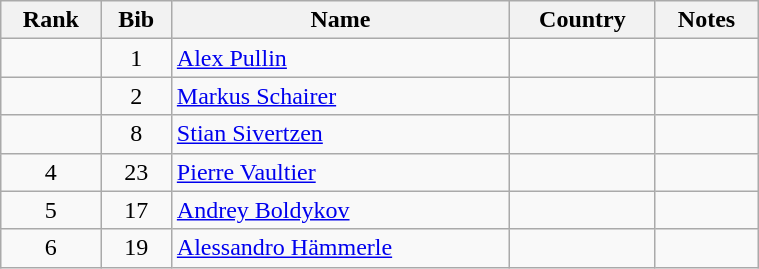<table class="wikitable" style="text-align:center;" width=40%>
<tr>
<th>Rank</th>
<th>Bib</th>
<th>Name</th>
<th>Country</th>
<th>Notes</th>
</tr>
<tr>
<td></td>
<td>1</td>
<td align=left><a href='#'>Alex Pullin</a></td>
<td align=left></td>
<td></td>
</tr>
<tr>
<td></td>
<td>2</td>
<td align=left><a href='#'>Markus Schairer</a></td>
<td align=left></td>
<td></td>
</tr>
<tr>
<td></td>
<td>8</td>
<td align=left><a href='#'>Stian Sivertzen</a></td>
<td align=left></td>
<td></td>
</tr>
<tr>
<td>4</td>
<td>23</td>
<td align=left><a href='#'>Pierre Vaultier</a></td>
<td align=left></td>
<td></td>
</tr>
<tr>
<td>5</td>
<td>17</td>
<td align=left><a href='#'>Andrey Boldykov</a></td>
<td align=left></td>
<td></td>
</tr>
<tr>
<td>6</td>
<td>19</td>
<td align=left><a href='#'>Alessandro Hämmerle</a></td>
<td align=left></td>
<td></td>
</tr>
</table>
